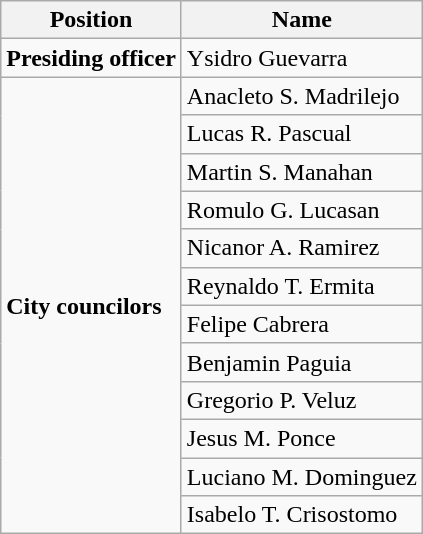<table class=wikitable>
<tr>
<th>Position</th>
<th>Name</th>
</tr>
<tr>
<td><strong>Presiding officer</strong></td>
<td>Ysidro Guevarra</td>
</tr>
<tr>
<td rowspan="12"><strong>City councilors</strong></td>
<td>Anacleto S. Madrilejo</td>
</tr>
<tr>
<td>Lucas R. Pascual</td>
</tr>
<tr>
<td>Martin S. Manahan</td>
</tr>
<tr>
<td>Romulo G. Lucasan</td>
</tr>
<tr>
<td>Nicanor A. Ramirez</td>
</tr>
<tr>
<td>Reynaldo T. Ermita</td>
</tr>
<tr>
<td>Felipe Cabrera</td>
</tr>
<tr>
<td>Benjamin Paguia</td>
</tr>
<tr>
<td>Gregorio P. Veluz</td>
</tr>
<tr>
<td>Jesus M. Ponce</td>
</tr>
<tr>
<td>Luciano M. Dominguez</td>
</tr>
<tr>
<td>Isabelo T. Crisostomo</td>
</tr>
</table>
